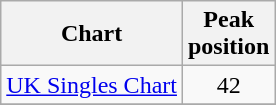<table class="wikitable">
<tr>
<th>Chart</th>
<th>Peak<br>position</th>
</tr>
<tr>
<td><a href='#'>UK Singles Chart</a></td>
<td align="center">42</td>
</tr>
<tr>
</tr>
</table>
